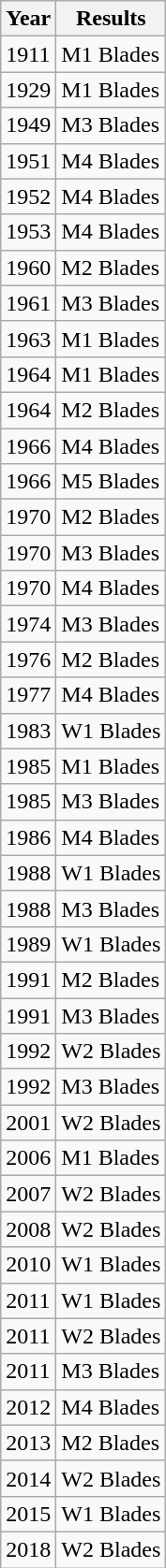<table class="wikitable">
<tr>
<th>Year</th>
<th>Results</th>
</tr>
<tr>
<td>1911</td>
<td>M1 Blades</td>
</tr>
<tr>
<td>1929</td>
<td>M1 Blades</td>
</tr>
<tr>
<td>1949</td>
<td>M3 Blades</td>
</tr>
<tr>
<td>1951</td>
<td>M4 Blades</td>
</tr>
<tr>
<td>1952</td>
<td>M4 Blades</td>
</tr>
<tr>
<td>1953</td>
<td>M4 Blades</td>
</tr>
<tr>
<td>1960</td>
<td>M2 Blades</td>
</tr>
<tr>
<td>1961</td>
<td>M3 Blades</td>
</tr>
<tr>
<td>1963</td>
<td>M1 Blades</td>
</tr>
<tr>
<td>1964</td>
<td>M1 Blades</td>
</tr>
<tr>
<td>1964</td>
<td>M2 Blades</td>
</tr>
<tr>
<td>1966</td>
<td>M4 Blades</td>
</tr>
<tr>
<td>1966</td>
<td>M5 Blades</td>
</tr>
<tr>
<td>1970</td>
<td>M2 Blades</td>
</tr>
<tr>
<td>1970</td>
<td>M3 Blades</td>
</tr>
<tr>
<td>1970</td>
<td>M4 Blades</td>
</tr>
<tr>
<td>1974</td>
<td>M3 Blades</td>
</tr>
<tr>
<td>1976</td>
<td>M2 Blades</td>
</tr>
<tr>
<td>1977</td>
<td>M4 Blades</td>
</tr>
<tr>
<td>1983</td>
<td>W1 Blades</td>
</tr>
<tr>
<td>1985</td>
<td>M1 Blades</td>
</tr>
<tr>
<td>1985</td>
<td>M3 Blades</td>
</tr>
<tr>
<td>1986</td>
<td>M4 Blades</td>
</tr>
<tr>
<td>1988</td>
<td>W1 Blades</td>
</tr>
<tr>
<td>1988</td>
<td>M3 Blades</td>
</tr>
<tr>
<td>1989</td>
<td>W1 Blades</td>
</tr>
<tr>
<td>1991</td>
<td>M2 Blades</td>
</tr>
<tr>
<td>1991</td>
<td>M3 Blades</td>
</tr>
<tr>
<td>1992</td>
<td>W2 Blades</td>
</tr>
<tr>
<td>1992</td>
<td>M3 Blades</td>
</tr>
<tr>
<td>2001</td>
<td>W2 Blades</td>
</tr>
<tr>
<td>2006</td>
<td>M1 Blades</td>
</tr>
<tr>
<td>2007</td>
<td>W2 Blades</td>
</tr>
<tr>
<td>2008</td>
<td>W2 Blades</td>
</tr>
<tr>
<td>2010</td>
<td>W1 Blades</td>
</tr>
<tr>
<td>2011</td>
<td>W1 Blades</td>
</tr>
<tr>
<td>2011</td>
<td>W2 Blades</td>
</tr>
<tr>
<td>2011</td>
<td>M3 Blades</td>
</tr>
<tr>
<td>2012</td>
<td>M4 Blades</td>
</tr>
<tr>
<td>2013</td>
<td>M2 Blades</td>
</tr>
<tr>
<td>2014</td>
<td>W2 Blades</td>
</tr>
<tr>
<td>2015</td>
<td>W1 Blades</td>
</tr>
<tr>
<td>2018</td>
<td>W2 Blades</td>
</tr>
</table>
